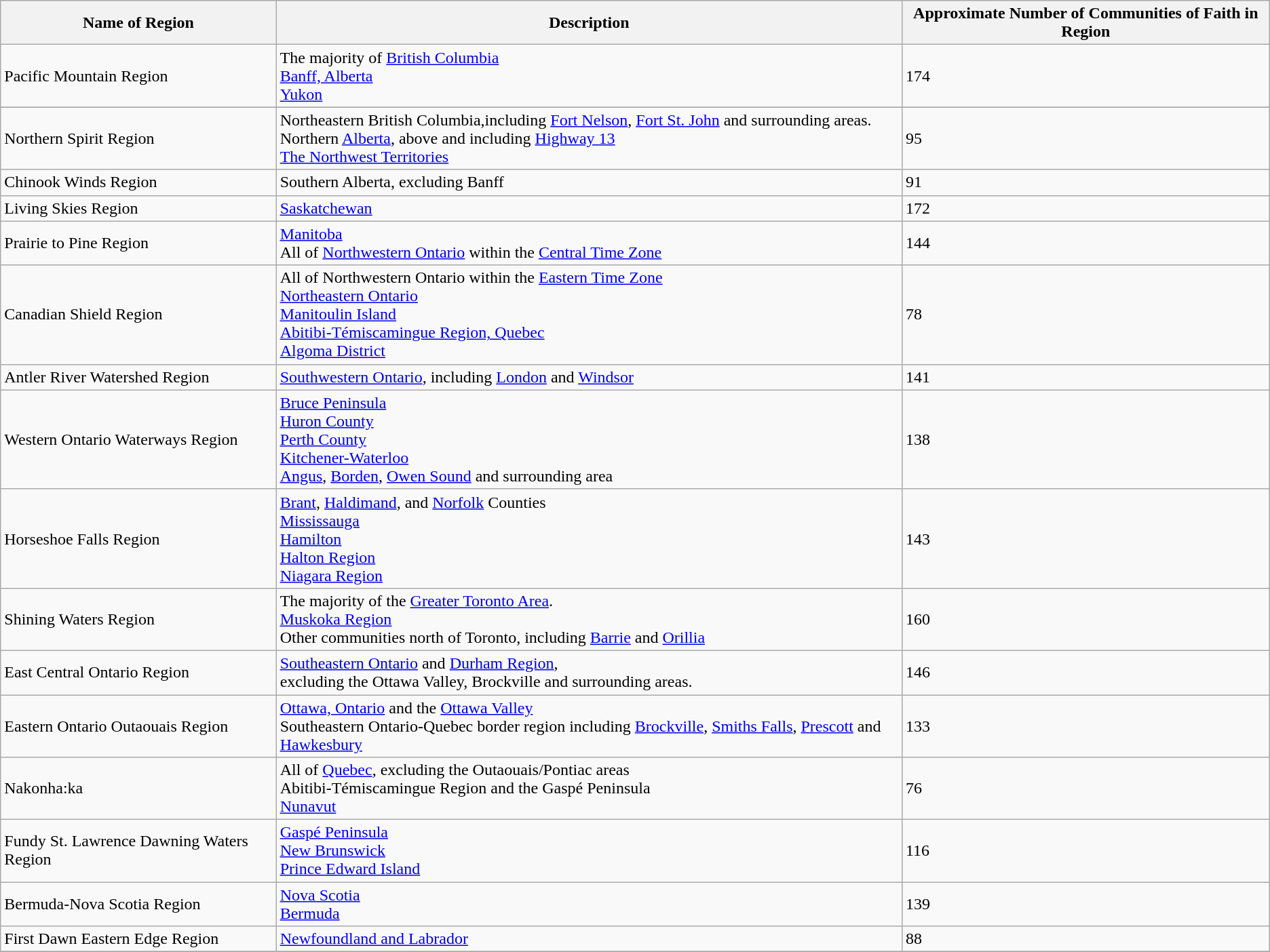<table class="wikitable">
<tr>
<th>Name of Region</th>
<th>Description</th>
<th>Approximate Number of Communities of Faith in Region</th>
</tr>
<tr>
<td>Pacific Mountain Region</td>
<td>The majority of <a href='#'>British Columbia</a><br><a href='#'>Banff, Alberta</a><br><a href='#'>Yukon</a></td>
<td>174</td>
</tr>
<tr>
</tr>
<tr>
<td>Northern Spirit Region</td>
<td>Northeastern British Columbia,including <a href='#'>Fort Nelson</a>, <a href='#'>Fort St. John</a> and surrounding areas.<br>Northern <a href='#'>Alberta</a>, above and including <a href='#'>Highway 13</a><br><a href='#'>The Northwest Territories</a></td>
<td>95</td>
</tr>
<tr>
<td>Chinook Winds Region</td>
<td>Southern Alberta, excluding Banff</td>
<td>91</td>
</tr>
<tr>
<td>Living Skies Region</td>
<td><a href='#'>Saskatchewan</a></td>
<td>172</td>
</tr>
<tr>
<td>Prairie to Pine Region</td>
<td><a href='#'>Manitoba</a><br>All of <a href='#'>Northwestern Ontario</a> within the <a href='#'>Central Time Zone</a></td>
<td>144</td>
</tr>
<tr>
<td>Canadian Shield Region</td>
<td>All of Northwestern Ontario within the <a href='#'>Eastern Time Zone</a><br><a href='#'>Northeastern Ontario</a> <br><a href='#'>Manitoulin Island</a> <br><a href='#'>Abitibi-Témiscamingue Region, Quebec</a><br><a href='#'>Algoma District</a></td>
<td>78</td>
</tr>
<tr>
<td>Antler River Watershed Region</td>
<td><a href='#'>Southwestern Ontario</a>, including <a href='#'>London</a> and <a href='#'>Windsor</a></td>
<td>141</td>
</tr>
<tr>
<td>Western Ontario Waterways Region</td>
<td><a href='#'>Bruce Peninsula</a><br><a href='#'>Huron County</a><br><a href='#'>Perth County</a><br><a href='#'>Kitchener-Waterloo</a> <br> <a href='#'>Angus</a>, <a href='#'>Borden</a>, <a href='#'>Owen Sound</a> and surrounding area</td>
<td>138</td>
</tr>
<tr>
<td>Horseshoe Falls Region</td>
<td><a href='#'>Brant</a>, <a href='#'>Haldimand</a>, and <a href='#'>Norfolk</a> Counties<br><a href='#'>Mississauga</a><br><a href='#'>Hamilton</a><br><a href='#'>Halton Region</a><br><a href='#'>Niagara Region</a></td>
<td>143</td>
</tr>
<tr>
<td>Shining Waters Region</td>
<td>The majority of the <a href='#'>Greater Toronto Area</a>.<br><a href='#'>Muskoka Region</a><br>Other communities north of Toronto, including <a href='#'>Barrie</a> and <a href='#'>Orillia</a></td>
<td>160</td>
</tr>
<tr>
<td>East Central Ontario Region</td>
<td><a href='#'>Southeastern Ontario</a> and <a href='#'>Durham Region</a>,<br>excluding the Ottawa Valley, Brockville and surrounding areas.</td>
<td>146</td>
</tr>
<tr>
<td>Eastern Ontario Outaouais Region</td>
<td><a href='#'>Ottawa, Ontario</a> and the <a href='#'>Ottawa Valley</a><br>Southeastern Ontario-Quebec border region including <a href='#'>Brockville</a>, <a href='#'>Smiths Falls</a>, <a href='#'>Prescott</a> and <a href='#'>Hawkesbury</a></td>
<td>133</td>
</tr>
<tr>
<td>Nakonha:ka</td>
<td>All of <a href='#'>Quebec</a>, excluding the Outaouais/Pontiac areas <br>Abitibi-Témiscamingue Region and the Gaspé Peninsula<br><a href='#'>Nunavut</a></td>
<td>76</td>
</tr>
<tr>
<td>Fundy St. Lawrence Dawning Waters Region</td>
<td><a href='#'>Gaspé Peninsula</a> <br><a href='#'>New Brunswick</a> <br><a href='#'>Prince Edward Island</a></td>
<td>116</td>
</tr>
<tr>
<td>Bermuda-Nova Scotia Region</td>
<td><a href='#'>Nova Scotia</a><br><a href='#'>Bermuda</a></td>
<td>139</td>
</tr>
<tr>
<td>First Dawn Eastern Edge Region</td>
<td><a href='#'>Newfoundland and Labrador</a></td>
<td>88</td>
</tr>
<tr>
</tr>
</table>
